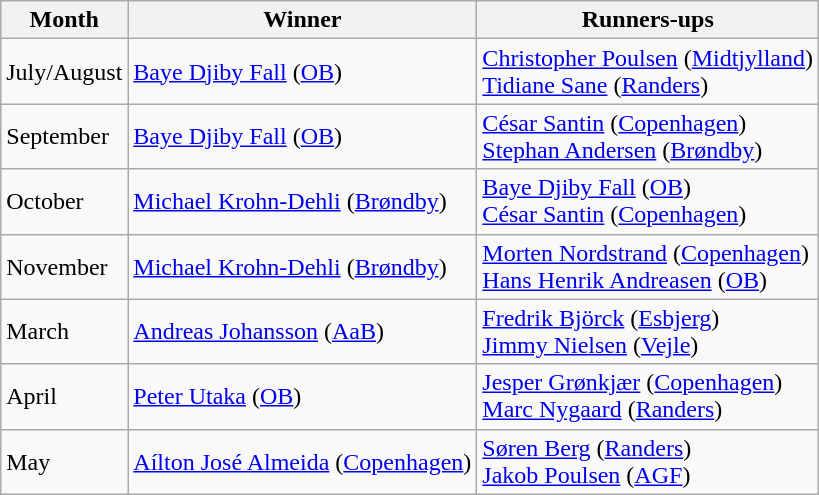<table class="wikitable">
<tr>
<th>Month</th>
<th>Winner</th>
<th>Runners-ups</th>
</tr>
<tr>
<td>July/August</td>
<td> <a href='#'>Baye Djiby Fall</a> (<a href='#'>OB</a>)</td>
<td> <a href='#'>Christopher Poulsen</a> (<a href='#'>Midtjylland</a>)<br> <a href='#'>Tidiane Sane</a> (<a href='#'>Randers</a>)</td>
</tr>
<tr>
<td>September</td>
<td> <a href='#'>Baye Djiby Fall</a> (<a href='#'>OB</a>)</td>
<td> <a href='#'>César Santin</a> (<a href='#'>Copenhagen</a>)<br> <a href='#'>Stephan Andersen</a> (<a href='#'>Brøndby</a>)</td>
</tr>
<tr>
<td>October</td>
<td> <a href='#'>Michael Krohn-Dehli</a> (<a href='#'>Brøndby</a>)</td>
<td> <a href='#'>Baye Djiby Fall</a> (<a href='#'>OB</a>)<br> <a href='#'>César Santin</a> (<a href='#'>Copenhagen</a>)</td>
</tr>
<tr>
<td>November</td>
<td> <a href='#'>Michael Krohn-Dehli</a> (<a href='#'>Brøndby</a>)</td>
<td> <a href='#'>Morten Nordstrand</a> (<a href='#'>Copenhagen</a>)<br> <a href='#'>Hans Henrik Andreasen</a> (<a href='#'>OB</a>)</td>
</tr>
<tr>
<td>March</td>
<td> <a href='#'>Andreas Johansson</a> (<a href='#'>AaB</a>)</td>
<td> <a href='#'>Fredrik Björck</a> (<a href='#'>Esbjerg</a>)<br> <a href='#'>Jimmy Nielsen</a> (<a href='#'>Vejle</a>)</td>
</tr>
<tr>
<td>April</td>
<td> <a href='#'>Peter Utaka</a> (<a href='#'>OB</a>)</td>
<td> <a href='#'>Jesper Grønkjær</a> (<a href='#'>Copenhagen</a>)<br> <a href='#'>Marc Nygaard</a> (<a href='#'>Randers</a>)</td>
</tr>
<tr>
<td>May</td>
<td> <a href='#'>Aílton José Almeida</a> (<a href='#'>Copenhagen</a>)</td>
<td> <a href='#'>Søren Berg</a> (<a href='#'>Randers</a>)<br> <a href='#'>Jakob Poulsen</a> (<a href='#'>AGF</a>)</td>
</tr>
</table>
